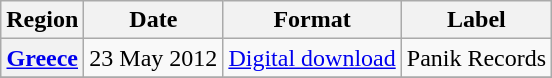<table class="wikitable sortable plainrowheaders" style="text-align:center">
<tr>
<th>Region</th>
<th>Date</th>
<th>Format</th>
<th>Label</th>
</tr>
<tr>
<th scope="row"><a href='#'>Greece</a></th>
<td>23 May 2012</td>
<td><a href='#'>Digital download</a></td>
<td>Panik Records</td>
</tr>
<tr>
</tr>
</table>
